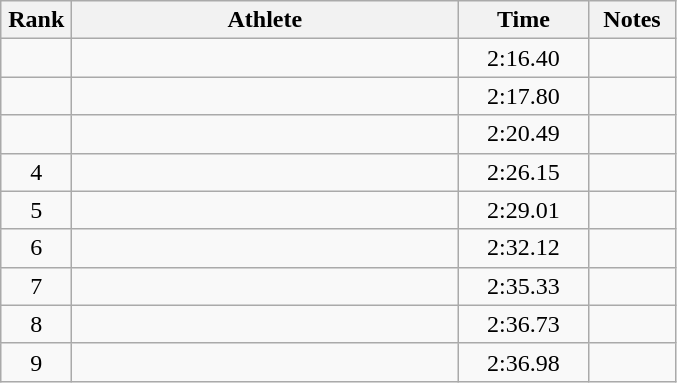<table class="wikitable" style="text-align:center">
<tr>
<th width=40>Rank</th>
<th width=250>Athlete</th>
<th width=80>Time</th>
<th width=50>Notes</th>
</tr>
<tr>
<td></td>
<td align=left></td>
<td>2:16.40</td>
<td></td>
</tr>
<tr>
<td></td>
<td align=left></td>
<td>2:17.80</td>
<td></td>
</tr>
<tr>
<td></td>
<td align=left></td>
<td>2:20.49</td>
<td></td>
</tr>
<tr>
<td>4</td>
<td align=left></td>
<td>2:26.15</td>
<td></td>
</tr>
<tr>
<td>5</td>
<td align=left></td>
<td>2:29.01</td>
<td></td>
</tr>
<tr>
<td>6</td>
<td align=left></td>
<td>2:32.12</td>
<td></td>
</tr>
<tr>
<td>7</td>
<td align=left></td>
<td>2:35.33</td>
<td></td>
</tr>
<tr>
<td>8</td>
<td align=left></td>
<td>2:36.73</td>
<td></td>
</tr>
<tr>
<td>9</td>
<td align=left></td>
<td>2:36.98</td>
<td></td>
</tr>
</table>
